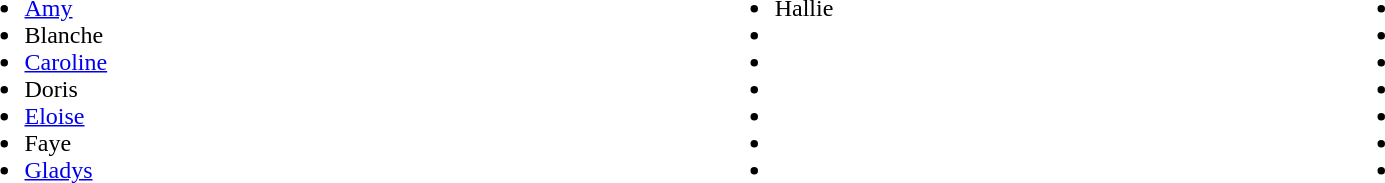<table width=90%>
<tr>
<td><br><ul><li><a href='#'>Amy</a></li><li>Blanche</li><li><a href='#'>Caroline</a></li><li>Doris</li><li><a href='#'>Eloise</a></li><li>Faye</li><li><a href='#'>Gladys</a></li></ul></td>
<td><br><ul><li>Hallie</li><li></li><li></li><li></li><li></li><li></li><li></li></ul></td>
<td><br><ul><li></li><li></li><li></li><li></li><li></li><li></li><li></li></ul></td>
</tr>
</table>
